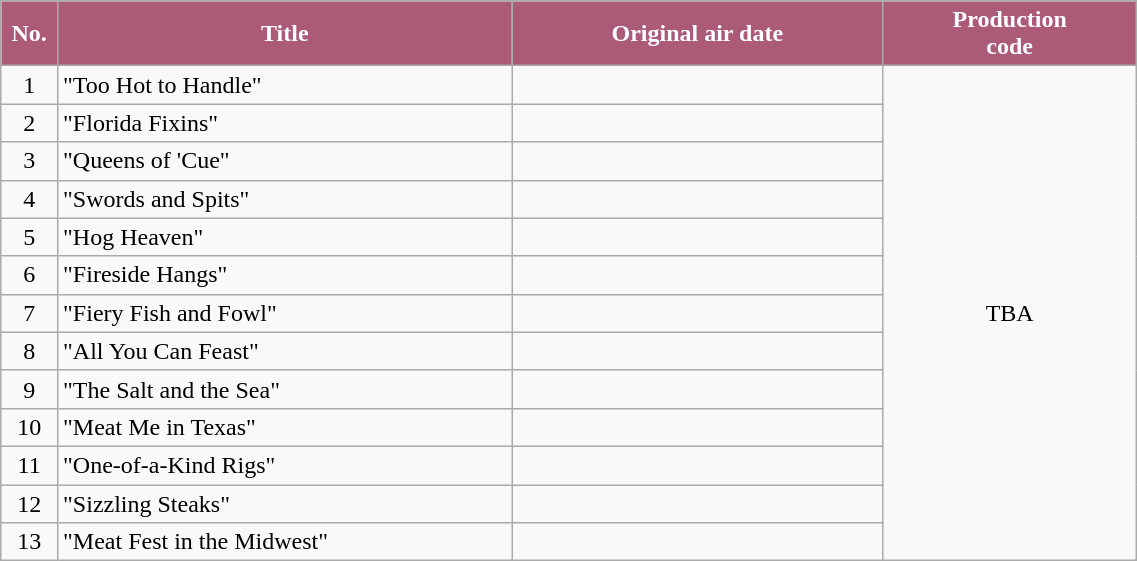<table class="wikitable plainrowheaders" style="width:60%;">
<tr>
<th style="background-color: #ab5b78; color: #FFFFFF;" width=5%>No.</th>
<th style="background-color: #ab5b78; color: #FFFFFF;" width=40%>Title</th>
<th style="background-color: #ab5b78; color: #FFFFFF;">Original air date</th>
<th style="background-color: #ab5b78; color: #FFFFFF;">Production<br>code</th>
</tr>
<tr>
<td align=center>1</td>
<td>"Too Hot to Handle"</td>
<td align=center></td>
<td align=center rowspan=27>TBA</td>
</tr>
<tr>
<td align=center>2</td>
<td>"Florida Fixins"</td>
<td align=center></td>
</tr>
<tr>
<td align=center>3</td>
<td>"Queens of 'Cue"</td>
<td align=center></td>
</tr>
<tr>
<td align=center>4</td>
<td>"Swords and Spits"</td>
<td align=center></td>
</tr>
<tr>
<td align=center>5</td>
<td>"Hog Heaven"</td>
<td align=center></td>
</tr>
<tr>
<td align=center>6</td>
<td>"Fireside Hangs"</td>
<td align=center></td>
</tr>
<tr>
<td align=center>7</td>
<td>"Fiery Fish and Fowl"</td>
<td align=center></td>
</tr>
<tr>
<td align=center>8</td>
<td>"All You Can Feast"</td>
<td align=center></td>
</tr>
<tr>
<td align=center>9</td>
<td>"The Salt and the Sea"</td>
<td align=center></td>
</tr>
<tr>
<td align=center>10</td>
<td>"Meat Me in Texas"</td>
<td align=center></td>
</tr>
<tr>
<td align=center>11</td>
<td>"One-of-a-Kind Rigs"</td>
<td align=center></td>
</tr>
<tr>
<td align=center>12</td>
<td>"Sizzling Steaks"</td>
<td align=center></td>
</tr>
<tr>
<td align=center>13</td>
<td>"Meat Fest in the Midwest"</td>
<td align=center></td>
</tr>
</table>
